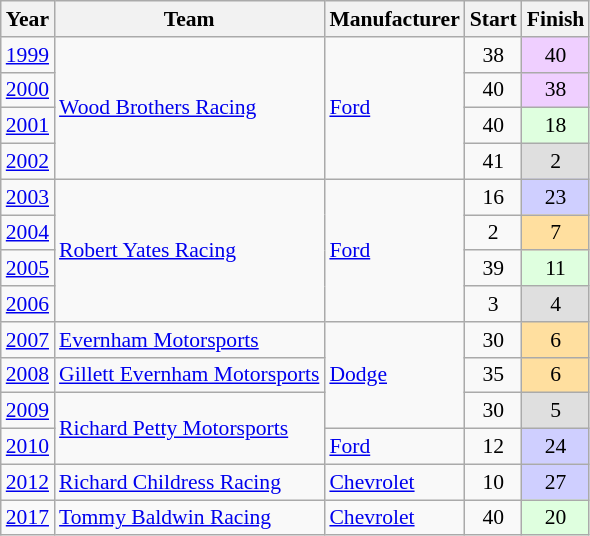<table class="wikitable" style="font-size: 90%;">
<tr>
<th>Year</th>
<th>Team</th>
<th>Manufacturer</th>
<th>Start</th>
<th>Finish</th>
</tr>
<tr>
<td><a href='#'>1999</a></td>
<td rowspan=4><a href='#'>Wood Brothers Racing</a></td>
<td rowspan=4><a href='#'>Ford</a></td>
<td align=center>38</td>
<td align=center style="background:#EFCFFF;">40</td>
</tr>
<tr>
<td><a href='#'>2000</a></td>
<td align=center>40</td>
<td align=center style="background:#EFCFFF;">38</td>
</tr>
<tr>
<td><a href='#'>2001</a></td>
<td align=center>40</td>
<td align=center style="background:#DFFFDF;">18</td>
</tr>
<tr>
<td><a href='#'>2002</a></td>
<td align=center>41</td>
<td align=center style="background:#DFDFDF;">2</td>
</tr>
<tr>
<td><a href='#'>2003</a></td>
<td rowspan=4><a href='#'>Robert Yates Racing</a></td>
<td rowspan=4><a href='#'>Ford</a></td>
<td align=center>16</td>
<td align=center style="background:#CFCFFF;">23</td>
</tr>
<tr>
<td><a href='#'>2004</a></td>
<td align=center>2</td>
<td align=center style="background:#FFDF9F;">7</td>
</tr>
<tr>
<td><a href='#'>2005</a></td>
<td align=center>39</td>
<td align=center style="background:#DFFFDF;">11</td>
</tr>
<tr>
<td><a href='#'>2006</a></td>
<td align=center>3</td>
<td align=center style="background:#DFDFDF;">4</td>
</tr>
<tr>
<td><a href='#'>2007</a></td>
<td><a href='#'>Evernham Motorsports</a></td>
<td rowspan=3><a href='#'>Dodge</a></td>
<td align=center>30</td>
<td align=center style="background:#FFDF9F;">6</td>
</tr>
<tr>
<td><a href='#'>2008</a></td>
<td><a href='#'>Gillett Evernham Motorsports</a></td>
<td align=center>35</td>
<td align=center style="background:#FFDF9F;">6</td>
</tr>
<tr>
<td><a href='#'>2009</a></td>
<td rowspan=2><a href='#'>Richard Petty Motorsports</a></td>
<td align=center>30</td>
<td align=center style="background:#DFDFDF;">5</td>
</tr>
<tr>
<td><a href='#'>2010</a></td>
<td><a href='#'>Ford</a></td>
<td align=center>12</td>
<td align=center style="background:#CFCFFF;">24</td>
</tr>
<tr>
<td><a href='#'>2012</a></td>
<td><a href='#'>Richard Childress Racing</a></td>
<td><a href='#'>Chevrolet</a></td>
<td align=center>10</td>
<td align=center style="background:#CFCFFF;">27</td>
</tr>
<tr>
<td><a href='#'>2017</a></td>
<td><a href='#'>Tommy Baldwin Racing</a></td>
<td><a href='#'>Chevrolet</a></td>
<td align=center>40</td>
<td align=center style="background:#DFFFDF;">20</td>
</tr>
</table>
